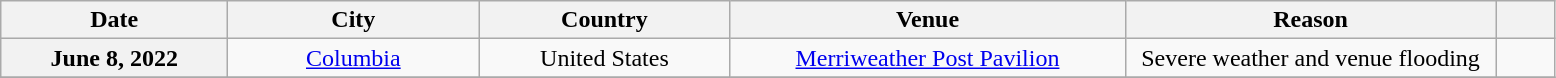<table class="wikitable plainrowheaders" style="text-align:center;">
<tr>
<th scope="col" style="width:9em;">Date</th>
<th scope="col" style="width:10em;">City</th>
<th scope="col" style="width:10em;">Country</th>
<th scope="col" style="width:16em;">Venue</th>
<th scope="col" style="width:15em;">Reason</th>
<th scope="col" style="width:2em;"></th>
</tr>
<tr>
<th scope="row" style="text-align:center;">June 8, 2022</th>
<td><a href='#'>Columbia</a></td>
<td>United States</td>
<td><a href='#'>Merriweather Post Pavilion</a></td>
<td>Severe weather and venue flooding</td>
<td></td>
</tr>
<tr>
</tr>
</table>
